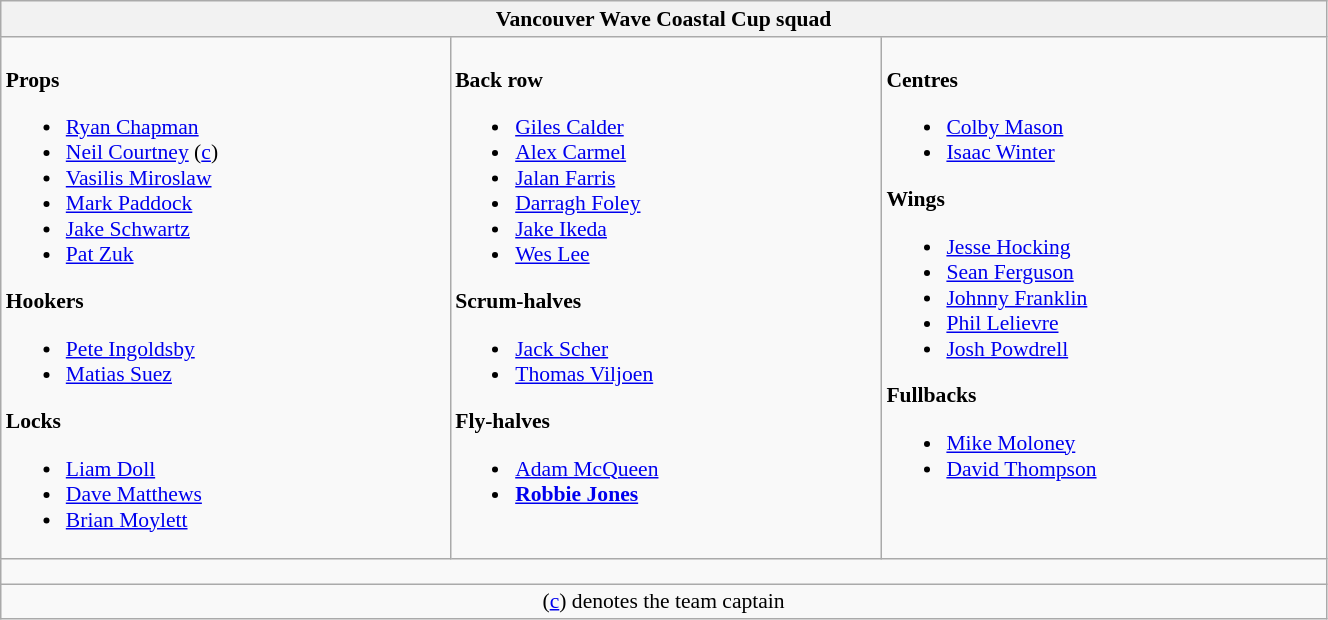<table class="wikitable" style="text-align:left; font-size:90%; width:70%">
<tr>
<th colspan="100%">Vancouver Wave Coastal Cup squad</th>
</tr>
<tr valign="top">
<td><br><strong>Props</strong><ul><li> <a href='#'>Ryan Chapman</a></li><li> <a href='#'>Neil Courtney</a> (<a href='#'>c</a>)</li><li> <a href='#'>Vasilis Miroslaw</a></li><li> <a href='#'>Mark Paddock</a></li><li> <a href='#'>Jake Schwartz</a></li><li> <a href='#'>Pat Zuk</a></li></ul><strong>Hookers</strong><ul><li> <a href='#'>Pete Ingoldsby</a></li><li> <a href='#'>Matias Suez</a></li></ul><strong>Locks</strong><ul><li> <a href='#'>Liam Doll</a></li><li> <a href='#'>Dave Matthews</a></li><li> <a href='#'>Brian Moylett</a></li></ul></td>
<td><br><strong>Back row</strong><ul><li> <a href='#'>Giles Calder</a></li><li> <a href='#'>Alex Carmel</a></li><li> <a href='#'>Jalan Farris</a></li><li> <a href='#'>Darragh Foley</a></li><li> <a href='#'>Jake Ikeda</a></li><li> <a href='#'>Wes Lee</a></li></ul><strong>Scrum-halves</strong><ul><li> <a href='#'>Jack Scher</a></li><li> <a href='#'>Thomas Viljoen</a></li></ul><strong>Fly-halves</strong><ul><li> <a href='#'>Adam McQueen</a></li><li> <strong><a href='#'>Robbie Jones</a></strong></li></ul></td>
<td><br><strong>Centres</strong><ul><li> <a href='#'>Colby Mason</a></li><li> <a href='#'>Isaac Winter</a></li></ul><strong>Wings</strong><ul><li> <a href='#'>Jesse Hocking</a></li><li> <a href='#'>Sean Ferguson</a></li><li> <a href='#'>Johnny Franklin</a></li><li> <a href='#'>Phil Lelievre</a></li><li> <a href='#'>Josh Powdrell</a></li></ul><strong>Fullbacks</strong><ul><li> <a href='#'>Mike Moloney</a></li><li> <a href='#'>David Thompson</a></li></ul></td>
</tr>
<tr>
<td colspan="100%" style="height: 10px;"></td>
</tr>
<tr>
<td colspan="100%" style="text-align:center;">(<a href='#'>c</a>) denotes the team captain  <br>  </td>
</tr>
</table>
